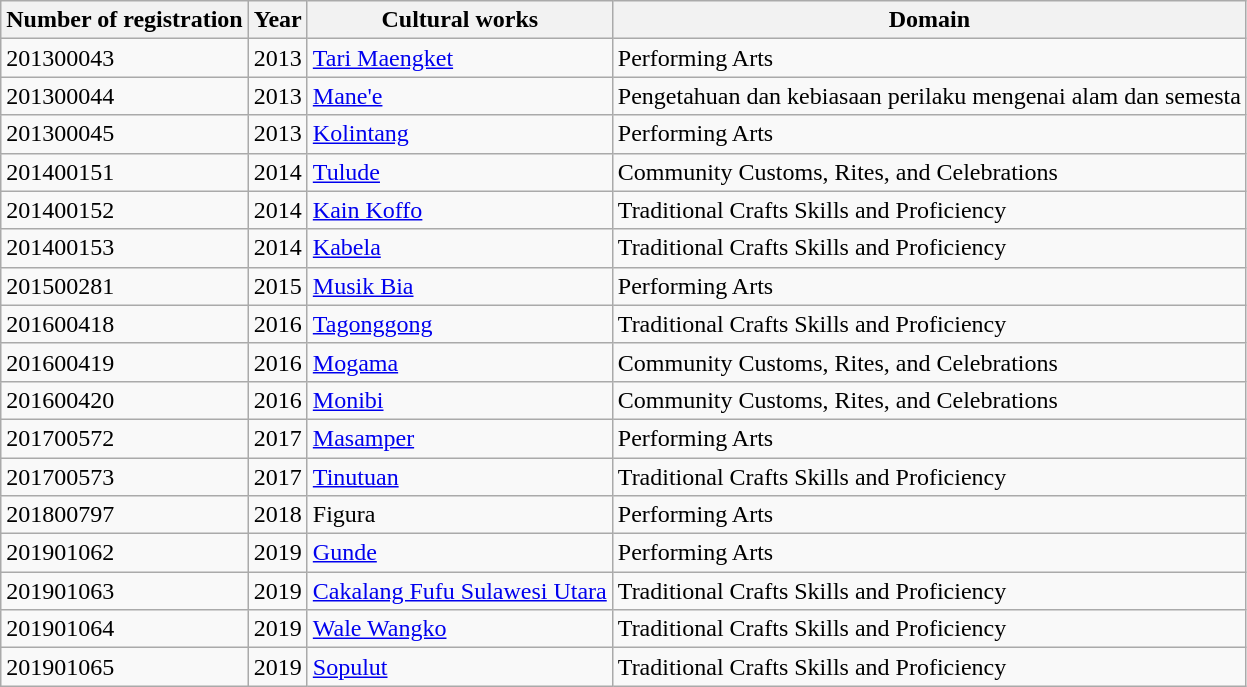<table class = "wikitable sortable">
<tr>
<th>Number of registration</th>
<th>Year</th>
<th>Cultural works</th>
<th>Domain</th>
</tr>
<tr>
<td>201300043</td>
<td>2013</td>
<td><a href='#'>Tari Maengket</a></td>
<td>Performing Arts</td>
</tr>
<tr>
<td>201300044</td>
<td>2013</td>
<td><a href='#'>Mane'e</a></td>
<td>Pengetahuan dan kebiasaan perilaku mengenai alam dan semesta</td>
</tr>
<tr>
<td>201300045</td>
<td>2013</td>
<td><a href='#'>Kolintang</a></td>
<td>Performing Arts</td>
</tr>
<tr>
<td>201400151</td>
<td>2014</td>
<td><a href='#'>Tulude</a></td>
<td>Community Customs, Rites, and Celebrations</td>
</tr>
<tr>
<td>201400152</td>
<td>2014</td>
<td><a href='#'>Kain Koffo</a></td>
<td>Traditional Crafts Skills and Proficiency</td>
</tr>
<tr>
<td>201400153</td>
<td>2014</td>
<td><a href='#'>Kabela</a></td>
<td>Traditional Crafts Skills and Proficiency</td>
</tr>
<tr>
<td>201500281</td>
<td>2015</td>
<td><a href='#'>Musik Bia</a></td>
<td>Performing Arts</td>
</tr>
<tr>
<td>201600418</td>
<td>2016</td>
<td><a href='#'>Tagonggong</a></td>
<td>Traditional Crafts Skills and Proficiency</td>
</tr>
<tr>
<td>201600419</td>
<td>2016</td>
<td><a href='#'>Mogama</a></td>
<td>Community Customs, Rites, and Celebrations</td>
</tr>
<tr>
<td>201600420</td>
<td>2016</td>
<td><a href='#'>Monibi</a></td>
<td>Community Customs, Rites, and Celebrations</td>
</tr>
<tr>
<td>201700572</td>
<td>2017</td>
<td><a href='#'>Masamper</a></td>
<td>Performing Arts</td>
</tr>
<tr>
<td>201700573</td>
<td>2017</td>
<td><a href='#'>Tinutuan</a></td>
<td>Traditional Crafts Skills and Proficiency</td>
</tr>
<tr>
<td>201800797</td>
<td>2018</td>
<td>Figura</td>
<td>Performing Arts</td>
</tr>
<tr>
<td>201901062</td>
<td>2019</td>
<td><a href='#'>Gunde</a></td>
<td>Performing Arts</td>
</tr>
<tr>
<td>201901063</td>
<td>2019</td>
<td><a href='#'>Cakalang Fufu Sulawesi Utara</a></td>
<td>Traditional Crafts Skills and Proficiency</td>
</tr>
<tr>
<td>201901064</td>
<td>2019</td>
<td><a href='#'>Wale Wangko</a></td>
<td>Traditional Crafts Skills and Proficiency</td>
</tr>
<tr>
<td>201901065</td>
<td>2019</td>
<td><a href='#'>Sopulut</a></td>
<td>Traditional Crafts Skills and Proficiency</td>
</tr>
</table>
